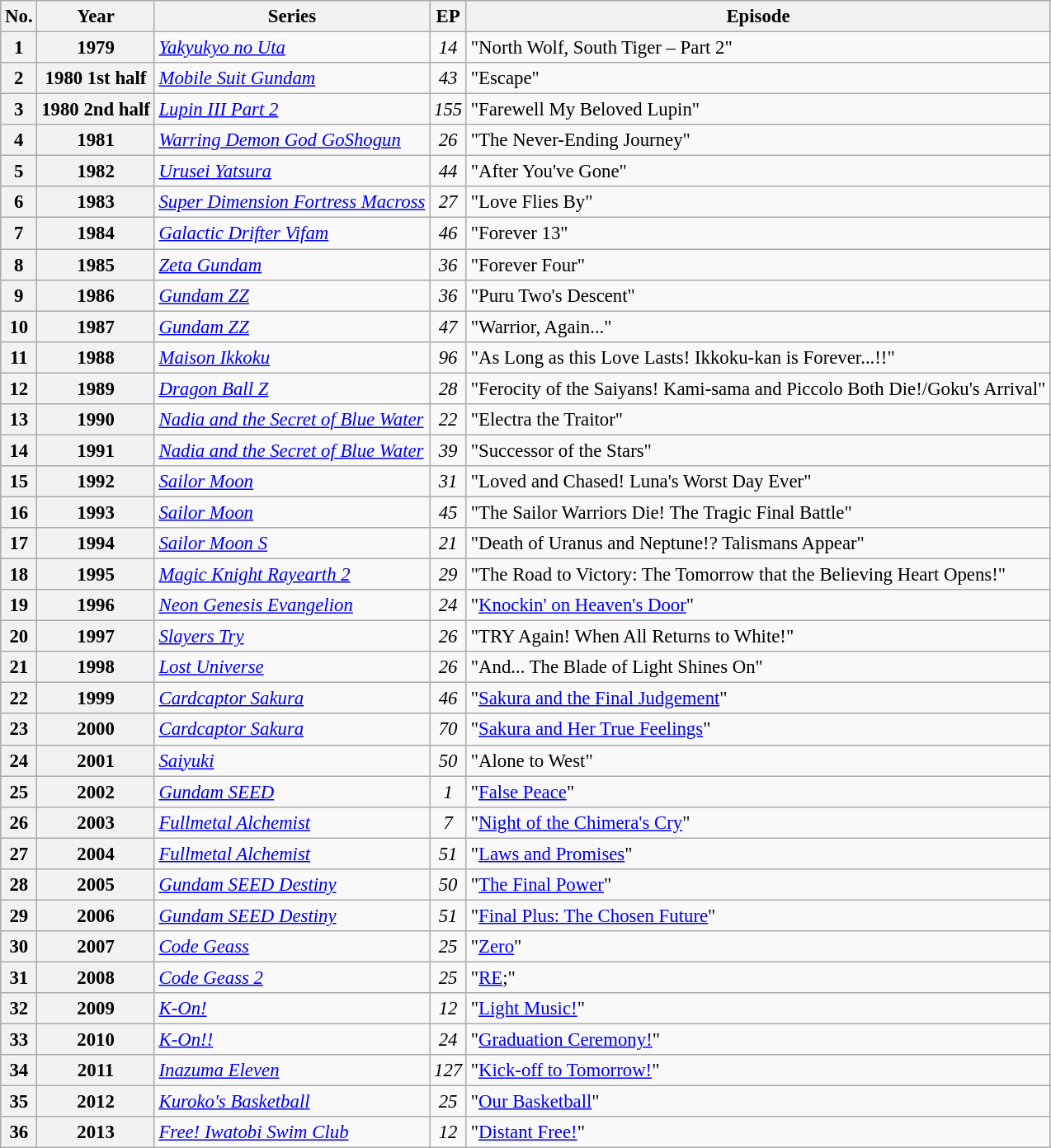<table class="wikitable" style="font-size: 95%;">
<tr>
<th>No.</th>
<th>Year</th>
<th>Series</th>
<th>EP</th>
<th>Episode</th>
</tr>
<tr>
<th>1</th>
<th>1979</th>
<td><em><a href='#'>Yakyukyo no Uta</a></em></td>
<td style="text-align:center;"><em>14</em></td>
<td>"North Wolf, South Tiger – Part 2"</td>
</tr>
<tr>
<th>2</th>
<th>1980 1st half</th>
<td><em><a href='#'>Mobile Suit Gundam</a></em></td>
<td style="text-align:center;"><em>43</em></td>
<td>"Escape"</td>
</tr>
<tr>
<th>3</th>
<th>1980 2nd half</th>
<td><em><a href='#'>Lupin III Part 2</a></em></td>
<td style="text-align:center;"><em>155</em></td>
<td>"Farewell My Beloved Lupin"</td>
</tr>
<tr>
<th>4</th>
<th>1981</th>
<td><em><a href='#'>Warring Demon God GoShogun</a></em></td>
<td style="text-align:center;"><em>26</em></td>
<td>"The Never-Ending Journey"</td>
</tr>
<tr>
<th>5</th>
<th>1982</th>
<td><em><a href='#'>Urusei Yatsura</a></em></td>
<td style="text-align:center;"><em>44</em></td>
<td>"After You've Gone"</td>
</tr>
<tr>
<th>6</th>
<th>1983</th>
<td><em><a href='#'>Super Dimension Fortress Macross</a></em></td>
<td style="text-align:center;"><em>27</em></td>
<td>"Love Flies By"</td>
</tr>
<tr>
<th>7</th>
<th>1984</th>
<td><em><a href='#'>Galactic Drifter Vifam</a></em></td>
<td style="text-align:center;"><em>46</em></td>
<td>"Forever 13"</td>
</tr>
<tr>
<th>8</th>
<th>1985</th>
<td><em><a href='#'>Zeta Gundam</a></em></td>
<td style="text-align:center;"><em>36</em></td>
<td>"Forever Four"</td>
</tr>
<tr>
<th>9</th>
<th>1986</th>
<td><em><a href='#'>Gundam ZZ</a></em></td>
<td style="text-align:center;"><em>36</em></td>
<td>"Puru Two's Descent"</td>
</tr>
<tr>
<th>10</th>
<th>1987</th>
<td><em><a href='#'>Gundam ZZ</a></em></td>
<td style="text-align:center;"><em>47</em></td>
<td>"Warrior, Again..."</td>
</tr>
<tr>
<th>11</th>
<th>1988</th>
<td><em><a href='#'>Maison Ikkoku</a></em></td>
<td style="text-align:center;"><em>96</em></td>
<td>"As Long as this Love Lasts! Ikkoku-kan is Forever...!!"</td>
</tr>
<tr>
<th>12</th>
<th>1989</th>
<td><em><a href='#'>Dragon Ball Z</a></em></td>
<td style="text-align:center;"><em>28</em></td>
<td>"Ferocity of the Saiyans! Kami-sama and Piccolo Both Die!/Goku's Arrival"</td>
</tr>
<tr>
<th>13</th>
<th>1990</th>
<td><em><a href='#'>Nadia and the Secret of Blue Water</a></em></td>
<td style="text-align:center;"><em>22</em></td>
<td>"Electra the Traitor"</td>
</tr>
<tr>
<th>14</th>
<th>1991</th>
<td><em><a href='#'>Nadia and the Secret of Blue Water</a></em></td>
<td style="text-align:center;"><em>39</em></td>
<td>"Successor of the Stars"</td>
</tr>
<tr>
<th>15</th>
<th>1992</th>
<td><em><a href='#'>Sailor Moon</a></em></td>
<td style="text-align:center;"><em>31</em></td>
<td>"Loved and Chased! Luna's Worst Day Ever"</td>
</tr>
<tr>
<th>16</th>
<th>1993</th>
<td><em><a href='#'>Sailor Moon</a></em></td>
<td style="text-align:center;"><em>45</em></td>
<td>"The Sailor Warriors Die! The Tragic Final Battle"</td>
</tr>
<tr>
<th>17</th>
<th>1994</th>
<td><em><a href='#'>Sailor Moon S</a></em></td>
<td style="text-align:center;"><em>21</em></td>
<td>"Death of Uranus and Neptune!? Talismans Appear"</td>
</tr>
<tr>
<th>18</th>
<th>1995</th>
<td><em><a href='#'>Magic Knight Rayearth 2</a></em></td>
<td style="text-align:center;"><em>29</em></td>
<td>"The Road to Victory: The Tomorrow that the Believing Heart Opens!"</td>
</tr>
<tr>
<th>19</th>
<th>1996</th>
<td><em><a href='#'>Neon Genesis Evangelion</a></em></td>
<td style="text-align:center;"><em>24</em></td>
<td>"<a href='#'>Knockin' on Heaven's Door</a>"</td>
</tr>
<tr>
<th>20</th>
<th>1997</th>
<td><em><a href='#'>Slayers Try</a></em></td>
<td style="text-align:center;"><em>26</em></td>
<td>"TRY Again! When All Returns to White!"</td>
</tr>
<tr>
<th>21</th>
<th>1998</th>
<td><em><a href='#'>Lost Universe</a></em></td>
<td style="text-align:center;"><em>26</em></td>
<td>"And... The Blade of Light Shines On"</td>
</tr>
<tr>
<th>22</th>
<th>1999</th>
<td><em><a href='#'>Cardcaptor Sakura</a></em></td>
<td style="text-align:center;"><em>46</em></td>
<td>"<a href='#'>Sakura and the Final Judgement</a>"</td>
</tr>
<tr>
<th>23</th>
<th>2000</th>
<td><em><a href='#'>Cardcaptor Sakura</a></em></td>
<td style="text-align:center;"><em>70</em></td>
<td>"<a href='#'>Sakura and Her True Feelings</a>"</td>
</tr>
<tr>
<th>24</th>
<th>2001</th>
<td><em><a href='#'>Saiyuki</a></em></td>
<td style="text-align:center;"><em>50</em></td>
<td>"Alone to West"</td>
</tr>
<tr>
<th>25</th>
<th>2002</th>
<td><em><a href='#'>Gundam SEED</a></em></td>
<td style="text-align:center;"><em>1</em></td>
<td>"<a href='#'>False Peace</a>"</td>
</tr>
<tr>
<th>26</th>
<th>2003</th>
<td><em><a href='#'>Fullmetal Alchemist</a></em></td>
<td style="text-align:center;"><em>7</em></td>
<td>"<a href='#'>Night of the Chimera's Cry</a>"</td>
</tr>
<tr>
<th>27</th>
<th>2004</th>
<td><em><a href='#'>Fullmetal Alchemist</a></em></td>
<td style="text-align:center;"><em>51</em></td>
<td>"<a href='#'>Laws and Promises</a>"</td>
</tr>
<tr>
<th>28</th>
<th>2005</th>
<td><em><a href='#'>Gundam SEED Destiny</a></em></td>
<td style="text-align:center;"><em>50</em></td>
<td>"<a href='#'>The Final Power</a>"</td>
</tr>
<tr>
<th>29</th>
<th>2006</th>
<td><em><a href='#'>Gundam SEED Destiny</a></em></td>
<td style="text-align:center;"><em>51</em></td>
<td>"<a href='#'>Final Plus: The Chosen Future</a>"</td>
</tr>
<tr>
<th>30</th>
<th>2007</th>
<td><em><a href='#'>Code Geass</a></em></td>
<td style="text-align:center;"><em>25</em></td>
<td>"<a href='#'>Zero</a>"</td>
</tr>
<tr>
<th>31</th>
<th>2008</th>
<td><em><a href='#'>Code Geass 2</a></em></td>
<td style="text-align:center;"><em>25</em></td>
<td>"<a href='#'>RE</a>;"</td>
</tr>
<tr>
<th>32</th>
<th>2009</th>
<td><em><a href='#'>K-On!</a></em></td>
<td style="text-align:center;"><em>12</em></td>
<td>"<a href='#'>Light Music!</a>"</td>
</tr>
<tr>
<th>33</th>
<th>2010</th>
<td><em><a href='#'>K-On!!</a></em></td>
<td style="text-align:center;"><em>24</em></td>
<td>"<a href='#'>Graduation Ceremony!</a>"</td>
</tr>
<tr>
<th>34</th>
<th>2011</th>
<td><em><a href='#'>Inazuma Eleven</a></em></td>
<td style="text-align:center;"><em>127</em></td>
<td>"<a href='#'>Kick-off to Tomorrow!</a>"</td>
</tr>
<tr>
<th>35</th>
<th>2012</th>
<td><em><a href='#'>Kuroko's Basketball</a></em></td>
<td style="text-align:center;"><em>25</em></td>
<td>"<a href='#'>Our Basketball</a>"</td>
</tr>
<tr>
<th>36</th>
<th>2013</th>
<td><em><a href='#'>Free! Iwatobi Swim Club</a></em></td>
<td style="text-align:center;"><em>12</em></td>
<td>"<a href='#'>Distant Free!</a>"</td>
</tr>
</table>
